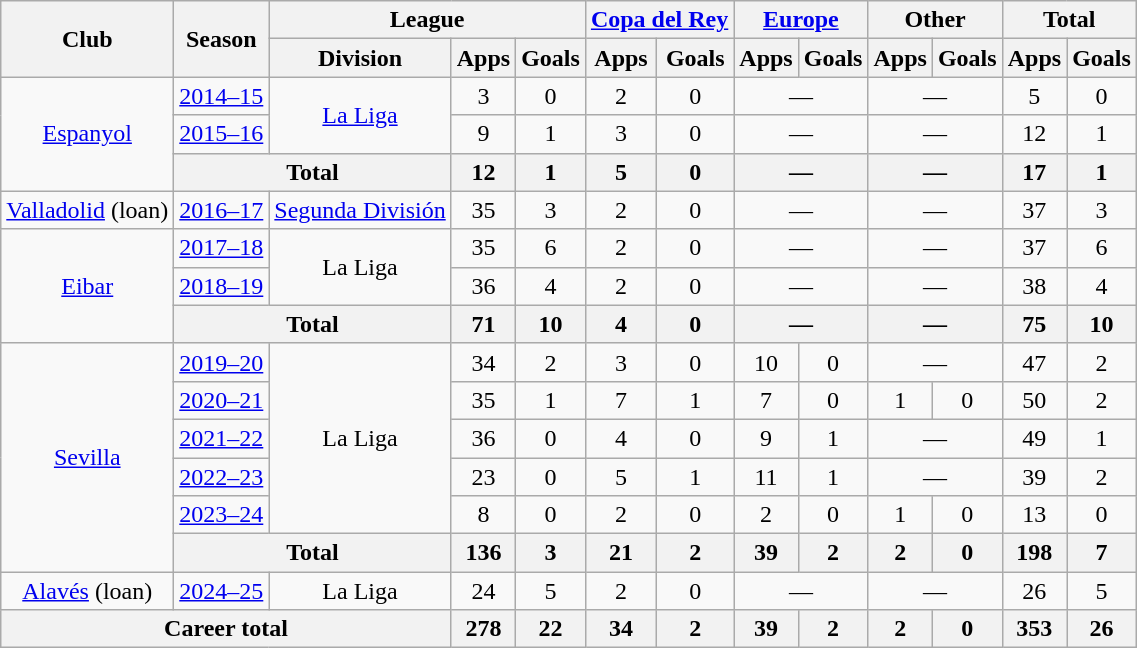<table class="wikitable" style="text-align:center">
<tr>
<th rowspan="2">Club</th>
<th rowspan="2">Season</th>
<th colspan="3">League</th>
<th colspan="2"><a href='#'>Copa del Rey</a></th>
<th colspan="2"><a href='#'>Europe</a></th>
<th colspan="2">Other</th>
<th colspan="2">Total</th>
</tr>
<tr>
<th>Division</th>
<th>Apps</th>
<th>Goals</th>
<th>Apps</th>
<th>Goals</th>
<th>Apps</th>
<th>Goals</th>
<th>Apps</th>
<th>Goals</th>
<th>Apps</th>
<th>Goals</th>
</tr>
<tr>
<td rowspan="3"><a href='#'>Espanyol</a></td>
<td><a href='#'>2014–15</a></td>
<td rowspan="2"><a href='#'>La Liga</a></td>
<td>3</td>
<td>0</td>
<td>2</td>
<td>0</td>
<td colspan="2">—</td>
<td colspan="2">—</td>
<td>5</td>
<td>0</td>
</tr>
<tr>
<td><a href='#'>2015–16</a></td>
<td>9</td>
<td>1</td>
<td>3</td>
<td>0</td>
<td colspan="2">—</td>
<td colspan="2">—</td>
<td>12</td>
<td>1</td>
</tr>
<tr>
<th colspan="2">Total</th>
<th>12</th>
<th>1</th>
<th>5</th>
<th>0</th>
<th colspan="2">—</th>
<th colspan="2">—</th>
<th>17</th>
<th>1</th>
</tr>
<tr>
<td><a href='#'>Valladolid</a> (loan)</td>
<td><a href='#'>2016–17</a></td>
<td><a href='#'>Segunda División</a></td>
<td>35</td>
<td>3</td>
<td>2</td>
<td>0</td>
<td colspan="2">—</td>
<td colspan="2">—</td>
<td>37</td>
<td>3</td>
</tr>
<tr>
<td rowspan="3"><a href='#'>Eibar</a></td>
<td><a href='#'>2017–18</a></td>
<td rowspan="2">La Liga</td>
<td>35</td>
<td>6</td>
<td>2</td>
<td>0</td>
<td colspan="2">—</td>
<td colspan="2">—</td>
<td>37</td>
<td>6</td>
</tr>
<tr>
<td><a href='#'>2018–19</a></td>
<td>36</td>
<td>4</td>
<td>2</td>
<td>0</td>
<td colspan="2">—</td>
<td colspan="2">—</td>
<td>38</td>
<td>4</td>
</tr>
<tr>
<th colspan="2">Total</th>
<th>71</th>
<th>10</th>
<th>4</th>
<th>0</th>
<th colspan="2">—</th>
<th colspan="2">—</th>
<th>75</th>
<th>10</th>
</tr>
<tr>
<td rowspan="6"><a href='#'>Sevilla</a></td>
<td><a href='#'>2019–20</a></td>
<td rowspan="5">La Liga</td>
<td>34</td>
<td>2</td>
<td>3</td>
<td>0</td>
<td>10</td>
<td>0</td>
<td colspan="2">—</td>
<td>47</td>
<td>2</td>
</tr>
<tr>
<td><a href='#'>2020–21</a></td>
<td>35</td>
<td>1</td>
<td>7</td>
<td>1</td>
<td>7</td>
<td>0</td>
<td>1</td>
<td>0</td>
<td>50</td>
<td>2</td>
</tr>
<tr>
<td><a href='#'>2021–22</a></td>
<td>36</td>
<td>0</td>
<td>4</td>
<td>0</td>
<td>9</td>
<td>1</td>
<td colspan="2">—</td>
<td>49</td>
<td>1</td>
</tr>
<tr>
<td><a href='#'>2022–23</a></td>
<td>23</td>
<td>0</td>
<td>5</td>
<td>1</td>
<td>11</td>
<td>1</td>
<td colspan="2">—</td>
<td>39</td>
<td>2</td>
</tr>
<tr>
<td><a href='#'>2023–24</a></td>
<td>8</td>
<td>0</td>
<td>2</td>
<td>0</td>
<td>2</td>
<td>0</td>
<td>1</td>
<td>0</td>
<td>13</td>
<td>0</td>
</tr>
<tr>
<th colspan="2">Total</th>
<th>136</th>
<th>3</th>
<th>21</th>
<th>2</th>
<th>39</th>
<th>2</th>
<th>2</th>
<th>0</th>
<th>198</th>
<th>7</th>
</tr>
<tr>
<td><a href='#'>Alavés</a> (loan)</td>
<td><a href='#'>2024–25</a></td>
<td>La Liga</td>
<td>24</td>
<td>5</td>
<td>2</td>
<td>0</td>
<td colspan="2">—</td>
<td colspan="2">—</td>
<td>26</td>
<td>5</td>
</tr>
<tr>
<th colspan="3">Career total</th>
<th>278</th>
<th>22</th>
<th>34</th>
<th>2</th>
<th>39</th>
<th>2</th>
<th>2</th>
<th>0</th>
<th>353</th>
<th>26</th>
</tr>
</table>
